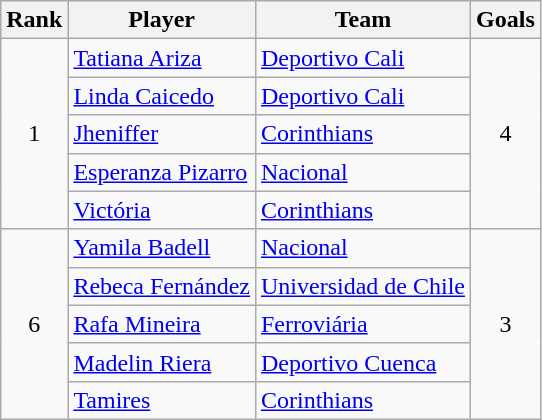<table class="wikitable">
<tr>
<th>Rank</th>
<th>Player</th>
<th>Team</th>
<th>Goals</th>
</tr>
<tr>
<td align=center rowspan=5>1</td>
<td> <a href='#'>Tatiana Ariza</a></td>
<td> <a href='#'>Deportivo Cali</a></td>
<td align=center rowspan=5>4</td>
</tr>
<tr>
<td> <a href='#'>Linda Caicedo</a></td>
<td> <a href='#'>Deportivo Cali</a></td>
</tr>
<tr>
<td> <a href='#'>Jheniffer</a></td>
<td> <a href='#'>Corinthians</a></td>
</tr>
<tr>
<td> <a href='#'>Esperanza Pizarro</a></td>
<td> <a href='#'>Nacional</a></td>
</tr>
<tr>
<td> <a href='#'>Victória</a></td>
<td> <a href='#'>Corinthians</a></td>
</tr>
<tr>
<td align=center rowspan=5>6</td>
<td> <a href='#'>Yamila Badell</a></td>
<td> <a href='#'>Nacional</a></td>
<td align=center rowspan=5>3</td>
</tr>
<tr>
<td> <a href='#'>Rebeca Fernández</a></td>
<td> <a href='#'>Universidad de Chile</a></td>
</tr>
<tr>
<td> <a href='#'>Rafa Mineira</a></td>
<td> <a href='#'>Ferroviária</a></td>
</tr>
<tr>
<td> <a href='#'>Madelin Riera</a></td>
<td> <a href='#'>Deportivo Cuenca</a></td>
</tr>
<tr>
<td> <a href='#'>Tamires</a></td>
<td> <a href='#'>Corinthians</a></td>
</tr>
</table>
